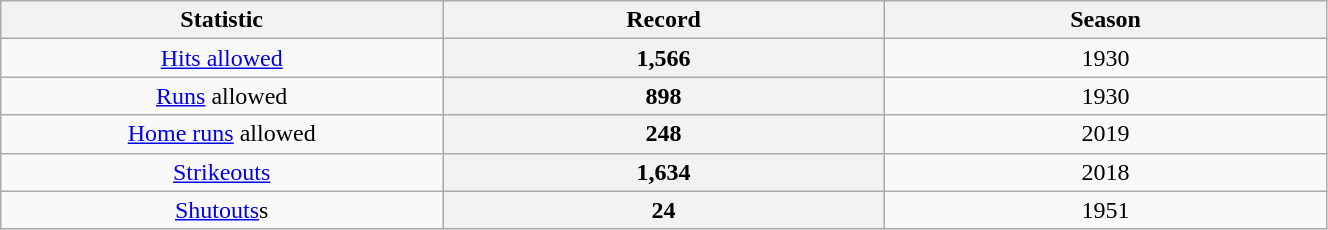<table class="wikitable sortable" style="text-align:center" width="70%">
<tr>
<th scope="col" width=20%>Statistic</th>
<th scope="col" class="unsortable" width=20%>Record</th>
<th scope="col" width=20%>Season</th>
</tr>
<tr>
<td><a href='#'>Hits allowed</a></td>
<th scope="row">1,566</th>
<td>1930</td>
</tr>
<tr>
<td><a href='#'>Runs</a> allowed</td>
<th scope="row">898</th>
<td>1930</td>
</tr>
<tr>
<td><a href='#'>Home runs</a> allowed</td>
<th scope="row">248</th>
<td>2019</td>
</tr>
<tr>
<td><a href='#'>Strikeouts</a></td>
<th scope="row">1,634</th>
<td>2018</td>
</tr>
<tr>
<td><a href='#'>Shutouts</a>s</td>
<th scope="row">24</th>
<td>1951</td>
</tr>
</table>
